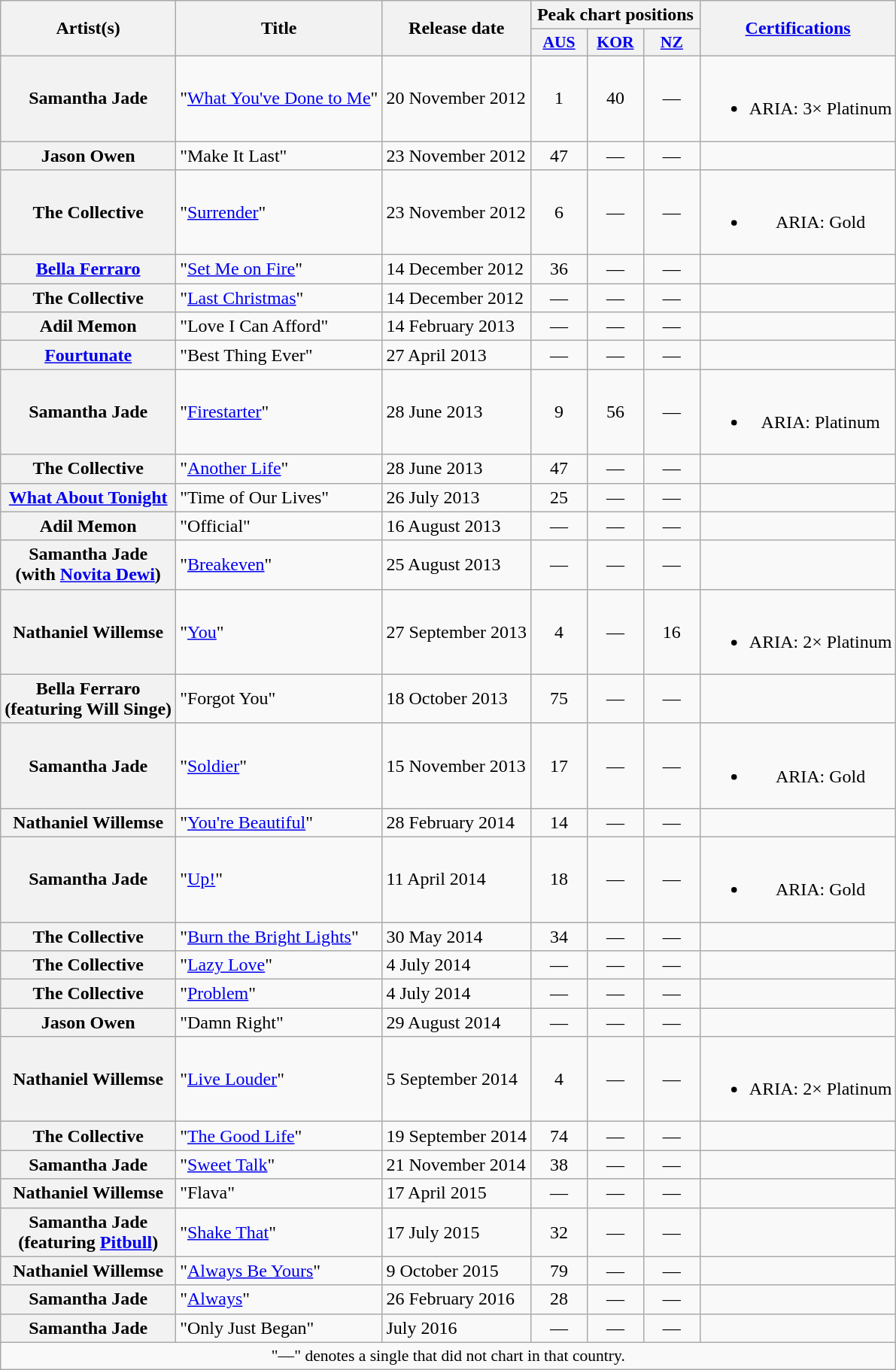<table class="wikitable plainrowheaders" style="text-align:center;">
<tr>
<th scope="col" rowspan="2">Artist(s)</th>
<th scope="col" rowspan="2">Title</th>
<th scope="col" rowspan="2">Release date</th>
<th scope="col" colspan="3">Peak chart positions</th>
<th scope="col" rowspan="2"><a href='#'>Certifications</a></th>
</tr>
<tr>
<th scope="col" style="width:3em;font-size:90%;"><a href='#'>AUS</a><br></th>
<th scope="col" style="width:3em;font-size:90%;"><a href='#'>KOR</a><br></th>
<th scope="col" style="width:3em;font-size:90%;"><a href='#'>NZ</a><br></th>
</tr>
<tr>
<th scope="row">Samantha Jade</th>
<td style="text-align:left;">"<a href='#'>What You've Done to Me</a>"</td>
<td style="text-align:left;">20 November 2012</td>
<td>1</td>
<td>40</td>
<td>—</td>
<td><br><ul><li>ARIA: 3× Platinum</li></ul></td>
</tr>
<tr>
<th scope="row">Jason Owen</th>
<td style="text-align:left;">"Make It Last"</td>
<td style="text-align:left;">23 November 2012</td>
<td>47</td>
<td>—</td>
<td>—</td>
<td></td>
</tr>
<tr>
<th scope="row">The Collective</th>
<td style="text-align:left;">"<a href='#'>Surrender</a>"</td>
<td style="text-align:left;">23 November 2012</td>
<td>6</td>
<td>—</td>
<td>—</td>
<td><br><ul><li>ARIA: Gold</li></ul></td>
</tr>
<tr>
<th scope="row"><a href='#'>Bella Ferraro</a></th>
<td style="text-align:left;">"<a href='#'>Set Me on Fire</a>"</td>
<td style="text-align:left;">14 December 2012</td>
<td>36</td>
<td>—</td>
<td>—</td>
<td></td>
</tr>
<tr>
<th scope="row">The Collective</th>
<td style="text-align:left;">"<a href='#'>Last Christmas</a>"</td>
<td style="text-align:left;">14 December 2012</td>
<td>—</td>
<td>—</td>
<td>—</td>
<td></td>
</tr>
<tr>
<th scope="row">Adil Memon</th>
<td style="text-align:left;">"Love I Can Afford"</td>
<td style="text-align:left;">14 February 2013</td>
<td>—</td>
<td>—</td>
<td>—</td>
<td></td>
</tr>
<tr>
<th scope="row"><a href='#'>Fourtunate</a></th>
<td style="text-align:left;">"Best Thing Ever"</td>
<td style="text-align:left;">27 April 2013</td>
<td>—</td>
<td>—</td>
<td>—</td>
<td></td>
</tr>
<tr>
<th scope="row">Samantha Jade</th>
<td style="text-align:left;">"<a href='#'>Firestarter</a>"</td>
<td style="text-align:left;">28 June 2013</td>
<td>9</td>
<td>56</td>
<td>—</td>
<td><br><ul><li>ARIA: Platinum</li></ul></td>
</tr>
<tr>
<th scope="row">The Collective</th>
<td style="text-align:left;">"<a href='#'>Another Life</a>"</td>
<td style="text-align:left;">28 June 2013</td>
<td>47</td>
<td>—</td>
<td>—</td>
<td></td>
</tr>
<tr>
<th scope="row"><a href='#'>What About Tonight</a></th>
<td style="text-align:left;">"Time of Our Lives"</td>
<td style="text-align:left;">26 July 2013</td>
<td>25</td>
<td>—</td>
<td>—</td>
<td></td>
</tr>
<tr>
<th scope="row">Adil Memon</th>
<td style="text-align:left;">"Official"</td>
<td style="text-align:left;">16 August 2013</td>
<td>—</td>
<td>—</td>
<td>—</td>
<td></td>
</tr>
<tr>
<th scope="row">Samantha Jade<br><span>(with <a href='#'>Novita Dewi</a>)</span></th>
<td style="text-align:left;">"<a href='#'>Breakeven</a>"</td>
<td style="text-align:left;">25 August 2013</td>
<td>—</td>
<td>—</td>
<td>—</td>
<td></td>
</tr>
<tr>
<th scope="row">Nathaniel Willemse</th>
<td style="text-align:left;">"<a href='#'>You</a>"</td>
<td style="text-align:left;">27 September 2013</td>
<td>4</td>
<td>—</td>
<td>16</td>
<td><br><ul><li>ARIA: 2× Platinum</li></ul></td>
</tr>
<tr>
<th scope="row">Bella Ferraro<br><span>(featuring Will Singe)</span></th>
<td style="text-align:left;">"Forgot You"</td>
<td style="text-align:left;">18 October 2013</td>
<td>75</td>
<td>—</td>
<td>—</td>
<td></td>
</tr>
<tr>
<th scope="row">Samantha Jade</th>
<td style="text-align:left;">"<a href='#'>Soldier</a>"</td>
<td style="text-align:left;">15 November 2013</td>
<td>17</td>
<td>—</td>
<td>—</td>
<td><br><ul><li>ARIA: Gold</li></ul></td>
</tr>
<tr>
<th scope="row">Nathaniel Willemse</th>
<td style="text-align:left;">"<a href='#'>You're Beautiful</a>"</td>
<td style="text-align:left;">28 February 2014</td>
<td>14</td>
<td>—</td>
<td>—</td>
<td></td>
</tr>
<tr>
<th scope="row">Samantha Jade</th>
<td style="text-align:left;">"<a href='#'>Up!</a>"</td>
<td style="text-align:left;">11 April 2014</td>
<td>18</td>
<td>—</td>
<td>—</td>
<td><br><ul><li>ARIA: Gold</li></ul></td>
</tr>
<tr>
<th scope="row">The Collective</th>
<td style="text-align:left;">"<a href='#'>Burn the Bright Lights</a>"</td>
<td style="text-align:left;">30 May 2014</td>
<td>34</td>
<td>—</td>
<td>—</td>
<td></td>
</tr>
<tr>
<th scope="row">The Collective</th>
<td style="text-align:left;">"<a href='#'>Lazy Love</a>"</td>
<td style="text-align:left;">4 July 2014</td>
<td>—</td>
<td>—</td>
<td>—</td>
<td></td>
</tr>
<tr>
<th scope="row">The Collective</th>
<td style="text-align:left;">"<a href='#'>Problem</a>"</td>
<td style="text-align:left;">4 July 2014</td>
<td>—</td>
<td>—</td>
<td>—</td>
<td></td>
</tr>
<tr>
<th scope="row">Jason Owen</th>
<td style="text-align:left;">"Damn Right"</td>
<td style="text-align:left;">29 August 2014</td>
<td>—</td>
<td>—</td>
<td>—</td>
<td></td>
</tr>
<tr>
<th scope="row">Nathaniel Willemse</th>
<td style="text-align:left;">"<a href='#'>Live Louder</a>"</td>
<td style="text-align:left;">5 September 2014</td>
<td>4</td>
<td>—</td>
<td>—</td>
<td><br><ul><li>ARIA: 2× Platinum</li></ul></td>
</tr>
<tr>
<th scope="row">The Collective</th>
<td style="text-align:left;">"<a href='#'>The Good Life</a>"</td>
<td style="text-align:left;">19 September 2014</td>
<td>74</td>
<td>—</td>
<td>—</td>
<td></td>
</tr>
<tr>
<th scope="row">Samantha Jade</th>
<td style="text-align:left;">"<a href='#'>Sweet Talk</a>"</td>
<td style="text-align:left;">21 November 2014</td>
<td>38</td>
<td>—</td>
<td>—</td>
<td></td>
</tr>
<tr>
<th scope="row">Nathaniel Willemse</th>
<td style="text-align:left;">"Flava"</td>
<td style="text-align:left;">17 April 2015</td>
<td>—</td>
<td>—</td>
<td>—</td>
<td></td>
</tr>
<tr>
<th scope="row">Samantha Jade<br><span>(featuring <a href='#'>Pitbull</a>)</span></th>
<td style="text-align:left;">"<a href='#'>Shake That</a>"</td>
<td style="text-align:left;">17 July 2015</td>
<td>32</td>
<td>—</td>
<td>—</td>
<td></td>
</tr>
<tr>
<th scope="row">Nathaniel Willemse</th>
<td style="text-align:left;">"<a href='#'>Always Be Yours</a>"</td>
<td style="text-align:left;">9 October 2015</td>
<td>79</td>
<td>—</td>
<td>—</td>
<td></td>
</tr>
<tr>
<th scope="row">Samantha Jade</th>
<td style="text-align:left;">"<a href='#'>Always</a>"</td>
<td style="text-align:left;">26 February 2016</td>
<td>28</td>
<td>—</td>
<td>—</td>
<td></td>
</tr>
<tr>
<th scope="row">Samantha Jade</th>
<td style="text-align:left;">"Only Just Began"</td>
<td style="text-align:left;">July 2016</td>
<td>—</td>
<td>—</td>
<td>—</td>
<td></td>
</tr>
<tr>
<td colspan="7" style="font-size:90%">"—" denotes a single that did not chart in that country.</td>
</tr>
</table>
